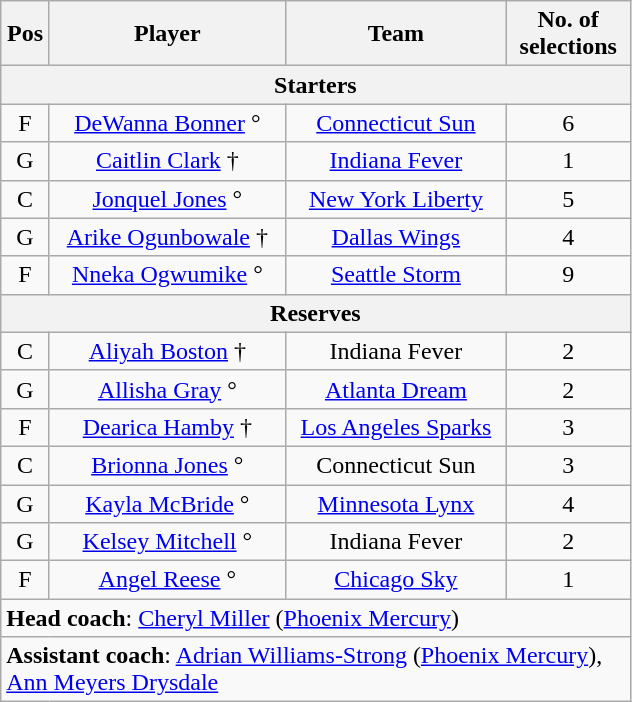<table class="wikitable sortable" style="text-align:center">
<tr>
<th scope="col" width="25px">Pos</th>
<th scope="col" width="150px">Player</th>
<th scope="col" width="140px">Team</th>
<th scope="col" width="75px">No. of selections</th>
</tr>
<tr>
<th scope="col" colspan=5>Starters</th>
</tr>
<tr>
<td>F</td>
<td><a href='#'>DeWanna Bonner</a> °</td>
<td><a href='#'>Connecticut Sun</a></td>
<td>6</td>
</tr>
<tr>
<td>G</td>
<td><a href='#'>Caitlin Clark</a> †</td>
<td><a href='#'>Indiana Fever</a></td>
<td>1</td>
</tr>
<tr>
<td>C</td>
<td><a href='#'>Jonquel Jones</a> °</td>
<td><a href='#'>New York Liberty</a></td>
<td>5</td>
</tr>
<tr>
<td>G</td>
<td><a href='#'>Arike Ogunbowale</a> †</td>
<td><a href='#'>Dallas Wings</a></td>
<td>4</td>
</tr>
<tr>
<td>F</td>
<td><a href='#'>Nneka Ogwumike</a> °</td>
<td><a href='#'>Seattle Storm</a></td>
<td>9</td>
</tr>
<tr>
<th scope="col" colspan=5>Reserves</th>
</tr>
<tr>
<td>C</td>
<td><a href='#'>Aliyah Boston</a> †</td>
<td>Indiana Fever</td>
<td>2</td>
</tr>
<tr>
<td>G</td>
<td><a href='#'>Allisha Gray</a> °</td>
<td><a href='#'>Atlanta Dream</a></td>
<td>2</td>
</tr>
<tr>
<td>F</td>
<td><a href='#'>Dearica Hamby</a> †</td>
<td><a href='#'>Los Angeles Sparks</a></td>
<td>3</td>
</tr>
<tr>
<td>C</td>
<td><a href='#'>Brionna Jones</a> °</td>
<td>Connecticut Sun</td>
<td>3</td>
</tr>
<tr>
<td>G</td>
<td><a href='#'>Kayla McBride</a> °</td>
<td><a href='#'>Minnesota Lynx</a></td>
<td>4</td>
</tr>
<tr>
<td>G</td>
<td><a href='#'>Kelsey Mitchell</a> °</td>
<td>Indiana Fever</td>
<td>2</td>
</tr>
<tr>
<td>F</td>
<td><a href='#'>Angel Reese</a> °</td>
<td><a href='#'>Chicago Sky</a></td>
<td>1</td>
</tr>
<tr>
<td style="text-align:left" colspan="5"><strong>Head coach</strong>: <a href='#'>Cheryl Miller</a> (<a href='#'>Phoenix Mercury</a>)</td>
</tr>
<tr>
<td style="text-align:left" colspan="5"><strong>Assistant coach</strong>: <a href='#'>Adrian Williams-Strong</a> (<a href='#'>Phoenix Mercury</a>), <a href='#'>Ann Meyers Drysdale</a></td>
</tr>
</table>
